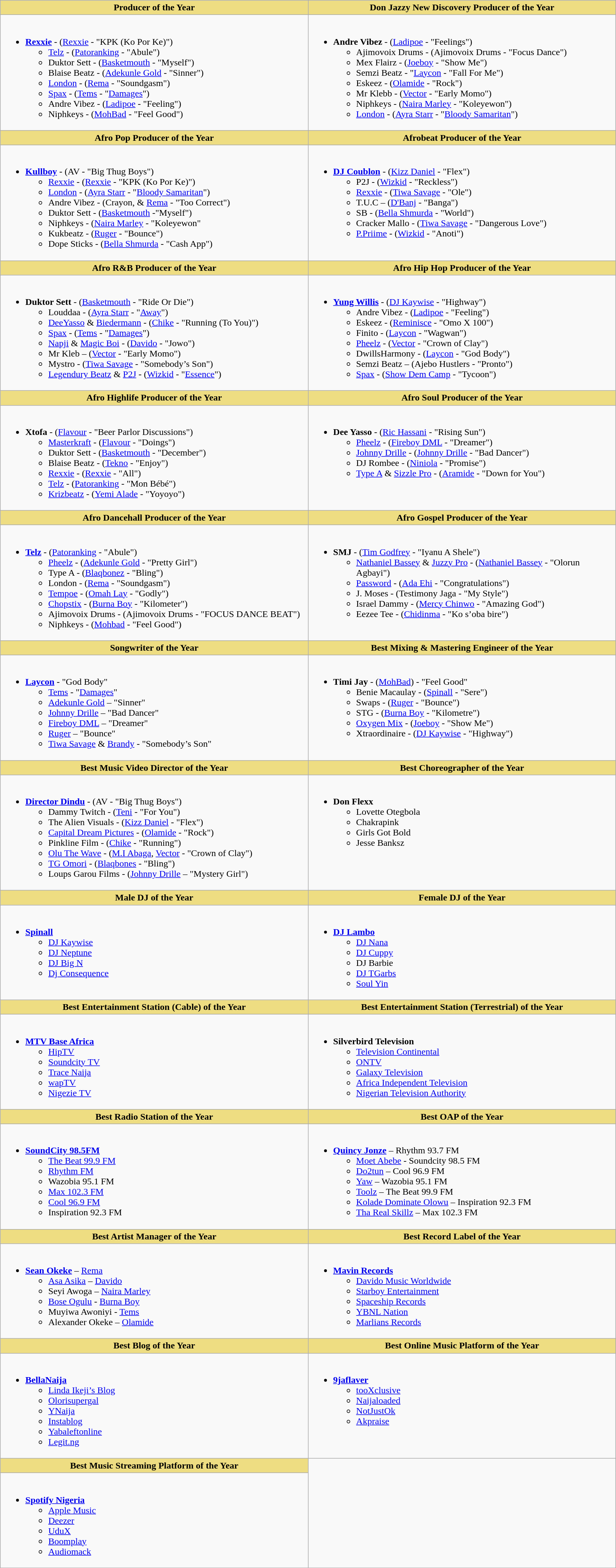<table class=wikitable width="85%">
<tr>
<th style="background:#EEDD82;" ! width="50%">Producer of the Year</th>
<th style="background:#EEDD82;" ! width="50%">Don Jazzy New Discovery Producer of the Year</th>
</tr>
<tr>
<td valign="top"><br><ul><li><strong><a href='#'>Rexxie</a></strong> - (<a href='#'>Rexxie</a> - "KPK (Ko Por Ke)")<ul><li><a href='#'>Telz</a> - (<a href='#'>Patoranking</a> - "Abule")</li><li>Duktor Sett - (<a href='#'>Basketmouth</a> - "Myself")</li><li>Blaise Beatz - (<a href='#'>Adekunle Gold</a> - "Sinner")</li><li><a href='#'>London</a> - (<a href='#'>Rema</a> - "Soundgasm")</li><li><a href='#'>Spax</a> - (<a href='#'>Tems</a> - "<a href='#'>Damages</a>")</li><li>Andre Vibez - (<a href='#'>Ladipoe</a> - "Feeling")</li><li>Niphkeys - (<a href='#'>MohBad</a> - "Feel Good")</li></ul></li></ul></td>
<td valign="top"><br><ul><li><strong>Andre Vibez</strong> - (<a href='#'>Ladipoe</a> - "Feelings")<ul><li>Ajimovoix Drums - (Ajimovoix Drums - "Focus Dance")</li><li>Mex Flairz - (<a href='#'>Joeboy</a> - "Show Me")</li><li>Semzi Beatz - "<a href='#'>Laycon</a> - "Fall For Me")</li><li>Eskeez - (<a href='#'>Olamide</a> - "Rock")</li><li>Mr Klebb - (<a href='#'>Vector</a> - "Early Momo")</li><li>Niphkeys - (<a href='#'>Naira Marley</a> - "Koleyewon")</li><li><a href='#'>London</a> - (<a href='#'>Ayra Starr</a> - "<a href='#'>Bloody Samaritan</a>")</li></ul></li></ul></td>
</tr>
<tr>
<th style="background:#EEDD82;" ! width="50%">Afro Pop Producer of the Year</th>
<th style="background:#EEDD82;" ! width="50%">Afrobeat Producer of the Year</th>
</tr>
<tr>
<td valign="top"><br><ul><li><strong><a href='#'>Kullboy</a></strong> - (AV - "Big Thug Boys")<ul><li><a href='#'>Rexxie</a> - (<a href='#'>Rexxie</a> - "KPK (Ko Por Ke)")</li><li><a href='#'>London</a> - (<a href='#'>Ayra Starr</a> - "<a href='#'>Bloody Samaritan</a>")</li><li>Andre Vibez - (Crayon, & <a href='#'>Rema</a> - "Too Correct")</li><li>Duktor Sett - (<a href='#'>Basketmouth</a> -"Myself")</li><li>Niphkeys - (<a href='#'>Naira Marley</a> - "Koleyewon"</li><li>Kukbeatz - (<a href='#'>Ruger</a> - "Bounce")</li><li>Dope Sticks - (<a href='#'>Bella Shmurda</a> - "Cash App")</li></ul></li></ul></td>
<td valign="top"><br><ul><li><strong><a href='#'>DJ Coublon</a></strong> - (<a href='#'>Kizz Daniel</a> - "Flex")<ul><li>P2J - (<a href='#'>Wizkid</a> - "Reckless")</li><li><a href='#'>Rexxie</a> - (<a href='#'>Tiwa Savage</a> - "Ole")</li><li>T.U.C – (<a href='#'>D'Banj</a> - "Banga")</li><li>SB - (<a href='#'>Bella Shmurda</a> - "World")</li><li>Cracker Mallo - (<a href='#'>Tiwa Savage</a> - "Dangerous Love")</li><li><a href='#'>P.Priime</a> - (<a href='#'>Wizkid</a> - "Anoti")</li></ul></li></ul></td>
</tr>
<tr>
<th style="background:#EEDD82;" ! width="50%">Afro R&B Producer of the Year</th>
<th style="background:#EEDD82;" ! width="50%">Afro Hip Hop Producer of the Year</th>
</tr>
<tr>
<td valign="top"><br><ul><li><strong>Duktor Sett</strong> - (<a href='#'>Basketmouth</a> - "Ride Or Die")<ul><li>Louddaa - (<a href='#'>Ayra Starr</a> - "<a href='#'>Away</a>")</li><li><a href='#'>DeeYasso</a> & <a href='#'>Biedermann</a> - (<a href='#'>Chike</a> - "Running (To You)")</li><li><a href='#'>Spax</a> - (<a href='#'>Tems</a> - "<a href='#'>Damages</a>")</li><li><a href='#'>Napji</a> & <a href='#'>Magic Boi</a> - (<a href='#'>Davido</a> - "Jowo")</li><li>Mr Kleb – (<a href='#'>Vector</a> - "Early Momo")</li><li>Mystro - (<a href='#'>Tiwa Savage</a> - "Somebody’s Son")</li><li><a href='#'>Legendury Beatz</a> & <a href='#'>P2J</a> - (<a href='#'>Wizkid</a> - "<a href='#'>Essence</a>")</li></ul></li></ul></td>
<td valign="top"><br><ul><li><strong><a href='#'>Yung Willis</a></strong> - (<a href='#'>DJ Kaywise</a> - "Highway")<ul><li>Andre Vibez - (<a href='#'>Ladipoe</a> - "Feeling")</li><li>Eskeez - (<a href='#'>Reminisce</a> - "Omo X 100")</li><li>Finito - (<a href='#'>Laycon</a> - "Wagwan")</li><li><a href='#'>Pheelz</a> - (<a href='#'>Vector</a> - "Crown of Clay")</li><li>DwillsHarmony - (<a href='#'>Laycon</a> - "God Body")</li><li>Semzi Beatz – (Ajebo Hustlers - "Pronto")</li><li><a href='#'>Spax</a> - (<a href='#'>Show Dem Camp</a> - "Tycoon")</li></ul></li></ul></td>
</tr>
<tr>
<th style="background:#EEDD82;" ! width="50%">Afro Highlife Producer of the Year</th>
<th style="background:#EEDD82;" ! width="50%">Afro Soul Producer of the Year</th>
</tr>
<tr>
<td valign="top"><br><ul><li><strong>Xtofa</strong> - (<a href='#'>Flavour</a> - "Beer Parlor Discussions")<ul><li><a href='#'>Masterkraft</a> - (<a href='#'>Flavour</a> - "Doings")</li><li>Duktor Sett - (<a href='#'>Basketmouth</a> - "December")</li><li>Blaise Beatz - (<a href='#'>Tekno</a> - "Enjoy")</li><li><a href='#'>Rexxie</a> - (<a href='#'>Rexxie</a> - "All")</li><li><a href='#'>Telz</a> - (<a href='#'>Patoranking</a> - "Mon Bébé")</li><li><a href='#'>Krizbeatz</a> - (<a href='#'>Yemi Alade</a> - "Yoyoyo")</li></ul></li></ul></td>
<td valign="top"><br><ul><li><strong>Dee Yasso</strong> - (<a href='#'>Ric Hassani</a> - "Rising Sun")<ul><li><a href='#'>Pheelz</a> - (<a href='#'>Fireboy DML</a> - "Dreamer")</li><li><a href='#'>Johnny Drille</a> - (<a href='#'>Johnny Drille</a> - "Bad Dancer")</li><li>DJ Rombee - (<a href='#'>Niniola</a> - "Promise")</li><li><a href='#'>Type A</a> & <a href='#'>Sizzle Pro</a> - (<a href='#'>Aramide</a> - "Down for You")</li></ul></li></ul></td>
</tr>
<tr>
<th style="background:#EEDD82;" ! width="50%">Afro Dancehall Producer of the Year</th>
<th style="background:#EEDD82;" ! width="50%">Afro Gospel Producer of the Year</th>
</tr>
<tr>
<td valign="top"><br><ul><li><strong><a href='#'>Telz</a></strong> - (<a href='#'>Patoranking</a> - "Abule")<ul><li><a href='#'>Pheelz</a> - (<a href='#'>Adekunle Gold</a> - "Pretty Girl")</li><li>Type A - (<a href='#'>Blaqbonez</a> - "Bling")</li><li>London - (<a href='#'>Rema</a> - "Soundgasm")</li><li><a href='#'>Tempoe</a> - (<a href='#'>Omah Lay</a> - "Godly")</li><li><a href='#'>Chopstix</a> - (<a href='#'>Burna Boy</a> - "Kilometer")</li><li>Ajimovoix Drums - (Ajimovoix Drums - "FOCUS DANCE BEAT")</li><li>Niphkeys - (<a href='#'>Mohbad</a> - "Feel Good")</li></ul></li></ul></td>
<td valign="top"><br><ul><li><strong>SMJ</strong> - (<a href='#'>Tim Godfrey</a> - "Iyanu A Shele")<ul><li><a href='#'>Nathaniel Bassey</a> & <a href='#'>Juzzy Pro</a> - (<a href='#'>Nathaniel Bassey</a> - "Olorun Agbayi")</li><li><a href='#'>Password</a> - (<a href='#'>Ada Ehi</a> - "Congratulations")</li><li>J. Moses - (Testimony Jaga - "My Style")</li><li>Israel Dammy - (<a href='#'>Mercy Chinwo</a> - "Amazing God")</li><li>Eezee Tee - (<a href='#'>Chidinma</a> - "Ko s’oba bire")</li></ul></li></ul></td>
</tr>
<tr>
<th style="background:#EEDD82;" ! width="50%">Songwriter of the Year</th>
<th style="background:#EEDD82;" ! width="50%">Best Mixing & Mastering Engineer of the Year</th>
</tr>
<tr>
<td valign="top"><br><ul><li><strong><a href='#'>Laycon</a></strong> - "God Body"<ul><li><a href='#'>Tems</a> - "<a href='#'>Damages</a>"</li><li><a href='#'>Adekunle Gold</a> – "Sinner"</li><li><a href='#'>Johnny Drille</a> – "Bad Dancer"</li><li><a href='#'>Fireboy DML</a> – "Dreamer"</li><li><a href='#'>Ruger</a> – "Bounce"</li><li><a href='#'>Tiwa Savage</a> & <a href='#'>Brandy</a> - "Somebody’s Son"</li></ul></li></ul></td>
<td valign="top"><br><ul><li><strong>Timi Jay</strong> - (<a href='#'>MohBad</a>) - "Feel Good"<ul><li>Benie Macaulay - (<a href='#'>Spinall</a> - "Sere")</li><li>Swaps - (<a href='#'>Ruger</a> - "Bounce")</li><li>STG - (<a href='#'>Burna Boy</a> - "Kilometre")</li><li><a href='#'>Oxygen Mix</a> - (<a href='#'>Joeboy</a> - "Show Me")</li><li>Xtraordinaire - (<a href='#'>DJ Kaywise</a> - "Highway")</li></ul></li></ul></td>
</tr>
<tr>
<th style="background:#EEDD82;" ! width="50%">Best Music Video Director of the Year</th>
<th style="background:#EEDD82;" ! width="50%">Best Choreographer of the Year</th>
</tr>
<tr>
<td valign="top"><br><ul><li><strong><a href='#'>Director Dindu</a></strong> - (AV - "Big Thug Boys")<ul><li>Dammy Twitch - (<a href='#'>Teni</a> - "For You")</li><li>The Alien Visuals - (<a href='#'>Kizz Daniel</a> - "Flex")</li><li><a href='#'>Capital Dream Pictures</a> - (<a href='#'>Olamide</a> - "Rock")</li><li>Pinkline Film - (<a href='#'>Chike</a> - "Running")</li><li><a href='#'>Olu The Wave</a> - (<a href='#'>M.I Abaga</a>, <a href='#'>Vector</a> - "Crown of Clay")</li><li><a href='#'>TG Omori</a> - (<a href='#'>Blaqbones</a> - "Bling")</li><li>Loups Garou Films - (<a href='#'>Johnny Drille</a> – "Mystery Girl")</li></ul></li></ul></td>
<td valign="top"><br><ul><li><strong>Don Flexx</strong><ul><li>Lovette Otegbola</li><li>Chakrapink</li><li>Girls Got Bold</li><li>Jesse Banksz</li></ul></li></ul></td>
</tr>
<tr>
<th style="background:#EEDD82;" ! width="50%">Male DJ of the Year</th>
<th style="background:#EEDD82;" ! width="50%">Female DJ of the Year</th>
</tr>
<tr>
<td valign="top"><br><ul><li><strong><a href='#'>Spinall</a></strong><ul><li><a href='#'>DJ Kaywise</a></li><li><a href='#'>DJ Neptune</a></li><li><a href='#'>DJ Big N</a></li><li><a href='#'>Dj Consequence</a></li></ul></li></ul></td>
<td valign="top"><br><ul><li><strong><a href='#'>DJ Lambo</a></strong><ul><li><a href='#'>DJ Nana</a></li><li><a href='#'>DJ Cuppy</a></li><li>DJ Barbie</li><li><a href='#'>DJ TGarbs</a></li><li><a href='#'>Soul Yin</a></li></ul></li></ul></td>
</tr>
<tr>
<th style="background:#EEDD82;" ! width="50%">Best Entertainment Station (Cable) of the Year</th>
<th style="background:#EEDD82;" ! width="50%">Best Entertainment Station (Terrestrial) of the Year</th>
</tr>
<tr>
<td valign="top"><br><ul><li><strong><a href='#'>MTV Base Africa</a></strong><ul><li><a href='#'>HipTV</a></li><li><a href='#'>Soundcity TV</a></li><li><a href='#'>Trace Naija</a></li><li><a href='#'>wapTV</a></li><li><a href='#'>Nigezie TV</a></li></ul></li></ul></td>
<td valign="top"><br><ul><li><strong>Silverbird Television</strong><ul><li><a href='#'>Television Continental</a></li><li><a href='#'>ONTV</a></li><li><a href='#'>Galaxy Television</a></li><li><a href='#'>Africa Independent Television</a></li><li><a href='#'>Nigerian Television Authority</a></li></ul></li></ul></td>
</tr>
<tr>
<th style="background:#EEDD82;" ! width="50%">Best Radio Station of the Year</th>
<th style="background:#EEDD82;" ! width="50%">Best OAP of the Year</th>
</tr>
<tr>
<td valign="top"><br><ul><li><strong><a href='#'>SoundCity 98.5FM</a></strong><ul><li><a href='#'>The Beat 99.9 FM</a></li><li><a href='#'>Rhythm FM</a></li><li>Wazobia 95.1 FM</li><li><a href='#'>Max 102.3 FM</a></li><li><a href='#'>Cool 96.9 FM</a></li><li>Inspiration 92.3 FM</li></ul></li></ul></td>
<td valign="top"><br><ul><li><strong><a href='#'>Quincy Jonze</a></strong> – Rhythm 93.7 FM<ul><li><a href='#'>Moet Abebe</a> - Soundcity 98.5 FM</li><li><a href='#'>Do2tun</a> – Cool 96.9 FM</li><li><a href='#'>Yaw</a> – Wazobia 95.1 FM</li><li><a href='#'>Toolz</a> – The Beat 99.9 FM</li><li><a href='#'>Kolade Dominate Olowu</a> – Inspiration 92.3 FM</li><li><a href='#'>Tha Real Skillz</a> – Max 102.3 FM</li></ul></li></ul></td>
</tr>
<tr>
<th style="background:#EEDD82;" ! width="50%">Best Artist Manager of the Year</th>
<th style="background:#EEDD82;" ! width="50%">Best Record Label of the Year</th>
</tr>
<tr>
<td valign="top"><br><ul><li><strong><a href='#'>Sean Okeke</a></strong> – <a href='#'>Rema</a><ul><li><a href='#'>Asa Asika</a> – <a href='#'>Davido</a></li><li>Seyi Awoga – <a href='#'>Naira Marley</a></li><li><a href='#'>Bose Ogulu</a> - <a href='#'>Burna Boy</a></li><li>Muyiwa Awoniyi - <a href='#'>Tems</a></li><li>Alexander Okeke – <a href='#'>Olamide</a></li></ul></li></ul></td>
<td valign="top"><br><ul><li><strong><a href='#'>Mavin Records</a></strong><ul><li><a href='#'>Davido Music Worldwide</a></li><li><a href='#'>Starboy Entertainment</a></li><li><a href='#'>Spaceship Records</a></li><li><a href='#'>YBNL Nation</a></li><li><a href='#'>Marlians Records</a></li></ul></li></ul></td>
</tr>
<tr>
<th style="background:#EEDD82;" ! width="50%">Best Blog of the Year</th>
<th style="background:#EEDD82;" ! width="50%">Best Online Music Platform of the Year</th>
</tr>
<tr>
<td valign="top"><br><ul><li><strong><a href='#'>BellaNaija</a></strong><ul><li><a href='#'>Linda Ikeji’s Blog</a></li><li><a href='#'>Olorisupergal</a></li><li><a href='#'>YNaija</a></li><li><a href='#'>Instablog</a></li><li><a href='#'>Yabaleftonline</a></li><li><a href='#'>Legit.ng</a></li></ul></li></ul></td>
<td valign="top"><br><ul><li><strong><a href='#'>9jaflaver</a></strong><ul><li><a href='#'>tooXclusive</a></li><li><a href='#'>Naijaloaded</a></li><li><a href='#'>NotJustOk</a></li><li><a href='#'>Akpraise</a></li></ul></li></ul></td>
</tr>
<tr>
<th style="background:#EEDD82;" ! width="50%">Best Music Streaming Platform of the Year</th>
</tr>
<tr>
<td valign="top"><br><ul><li><strong><a href='#'>Spotify Nigeria</a></strong><ul><li><a href='#'>Apple Music</a></li><li><a href='#'>Deezer</a></li><li><a href='#'>UduX</a></li><li><a href='#'>Boomplay</a></li><li><a href='#'>Audiomack</a></li></ul></li></ul></td>
</tr>
</table>
